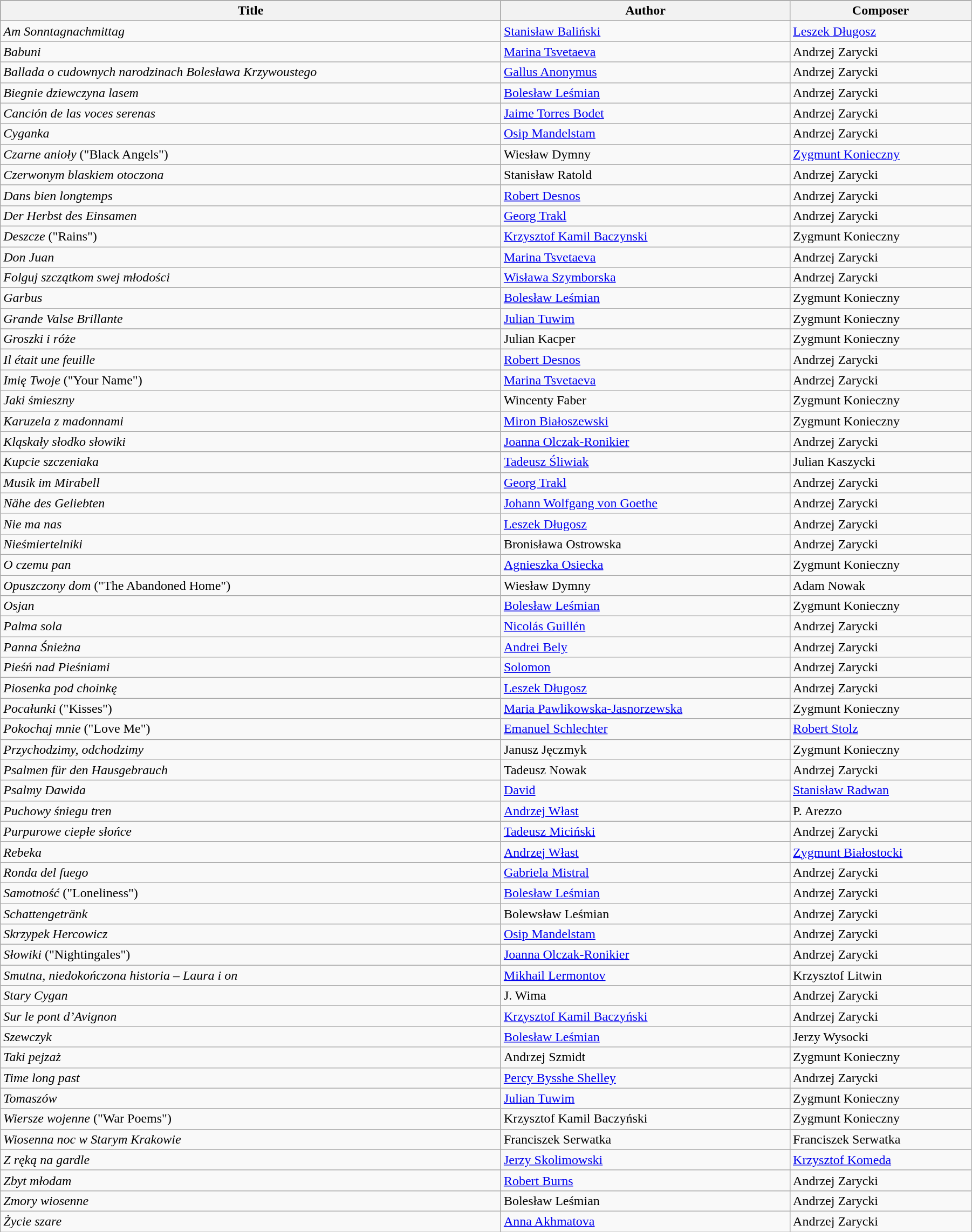<table class="wikitable" width=95%>
<tr bgcolor="#505050">
<th>Title</th>
<th>Author</th>
<th>Composer</th>
</tr>
<tr>
<td><em>Am Sonntagnachmittag</em></td>
<td><a href='#'>Stanisław Baliński</a></td>
<td><a href='#'>Leszek Długosz</a></td>
</tr>
<tr>
<td><em>Babuni</em></td>
<td><a href='#'>Marina Tsvetaeva</a></td>
<td>Andrzej Zarycki</td>
</tr>
<tr>
<td><em>Ballada o cudownych narodzinach Bolesława Krzywoustego</em></td>
<td><a href='#'>Gallus Anonymus</a></td>
<td>Andrzej Zarycki</td>
</tr>
<tr>
<td><em>Biegnie dziewczyna lasem</em></td>
<td><a href='#'>Bolesław Leśmian</a></td>
<td>Andrzej Zarycki</td>
</tr>
<tr>
<td><em>Canción de las voces serenas</em></td>
<td><a href='#'>Jaime Torres Bodet</a></td>
<td>Andrzej Zarycki</td>
</tr>
<tr>
<td><em>Cyganka</em></td>
<td><a href='#'>Osip Mandelstam</a></td>
<td>Andrzej Zarycki</td>
</tr>
<tr>
<td><em>Czarne anioły</em> ("Black Angels")</td>
<td>Wiesław Dymny</td>
<td><a href='#'>Zygmunt Konieczny</a></td>
</tr>
<tr>
<td><em>Czerwonym blaskiem otoczona</em></td>
<td>Stanisław Ratold</td>
<td>Andrzej Zarycki</td>
</tr>
<tr>
<td><em>Dans bien longtemps</em></td>
<td><a href='#'>Robert Desnos</a></td>
<td>Andrzej Zarycki</td>
</tr>
<tr>
<td><em>Der Herbst des Einsamen</em></td>
<td><a href='#'>Georg Trakl</a></td>
<td>Andrzej Zarycki</td>
</tr>
<tr>
<td><em>Deszcze</em> ("Rains")</td>
<td><a href='#'>Krzysztof Kamil Baczynski</a></td>
<td>Zygmunt Konieczny</td>
</tr>
<tr>
<td><em>Don Juan</em></td>
<td><a href='#'>Marina Tsvetaeva</a></td>
<td>Andrzej Zarycki</td>
</tr>
<tr>
<td><em>Folguj szczątkom swej młodości</em></td>
<td><a href='#'>Wisława Szymborska</a></td>
<td>Andrzej Zarycki</td>
</tr>
<tr>
<td><em>Garbus</em></td>
<td><a href='#'>Bolesław Leśmian</a></td>
<td>Zygmunt Konieczny</td>
</tr>
<tr>
<td><em>Grande Valse Brillante</em></td>
<td><a href='#'>Julian Tuwim</a></td>
<td>Zygmunt Konieczny</td>
</tr>
<tr>
<td><em>Groszki i róże</em></td>
<td>Julian Kacper</td>
<td>Zygmunt Konieczny</td>
</tr>
<tr>
<td><em>Il était une feuille</em></td>
<td><a href='#'>Robert Desnos</a></td>
<td>Andrzej Zarycki</td>
</tr>
<tr>
<td><em>Imię Twoje</em> ("Your Name")</td>
<td><a href='#'>Marina Tsvetaeva</a></td>
<td>Andrzej Zarycki</td>
</tr>
<tr>
<td><em>Jaki śmieszny</em></td>
<td>Wincenty Faber</td>
<td>Zygmunt Konieczny</td>
</tr>
<tr>
<td><em>Karuzela z madonnami</em></td>
<td><a href='#'>Miron Białoszewski</a></td>
<td>Zygmunt Konieczny</td>
</tr>
<tr>
<td><em>Kląskały słodko słowiki</em></td>
<td><a href='#'>Joanna Olczak-Ronikier</a></td>
<td>Andrzej Zarycki</td>
</tr>
<tr>
<td><em>Kupcie szczeniaka</em></td>
<td><a href='#'>Tadeusz Śliwiak</a></td>
<td>Julian Kaszycki</td>
</tr>
<tr>
<td><em>Musik im Mirabell</em></td>
<td><a href='#'>Georg Trakl</a></td>
<td>Andrzej Zarycki</td>
</tr>
<tr>
<td><em>Nähe des Geliebten</em></td>
<td><a href='#'>Johann Wolfgang von Goethe</a></td>
<td>Andrzej Zarycki</td>
</tr>
<tr>
<td><em>Nie ma nas</em></td>
<td><a href='#'>Leszek Długosz</a></td>
<td>Andrzej Zarycki</td>
</tr>
<tr>
<td><em>Nieśmiertelniki</em></td>
<td>Bronisława Ostrowska</td>
<td>Andrzej Zarycki</td>
</tr>
<tr>
<td><em>O czemu pan</em></td>
<td><a href='#'>Agnieszka Osiecka</a></td>
<td>Zygmunt Konieczny</td>
</tr>
<tr>
<td><em>Opuszczony dom</em> ("The Abandoned Home")</td>
<td>Wiesław Dymny</td>
<td>Adam Nowak</td>
</tr>
<tr>
<td><em>Osjan</em></td>
<td><a href='#'>Bolesław Leśmian</a></td>
<td>Zygmunt Konieczny</td>
</tr>
<tr>
<td><em>Palma sola</em></td>
<td><a href='#'>Nicolás Guillén</a></td>
<td>Andrzej Zarycki</td>
</tr>
<tr>
<td><em>Panna Śnieżna</em></td>
<td><a href='#'>Andrei Bely</a></td>
<td>Andrzej Zarycki</td>
</tr>
<tr>
<td><em>Pieśń nad Pieśniami</em></td>
<td><a href='#'>Solomon</a></td>
<td>Andrzej Zarycki</td>
</tr>
<tr>
<td><em>Piosenka pod choinkę</em></td>
<td><a href='#'>Leszek Długosz</a></td>
<td>Andrzej Zarycki</td>
</tr>
<tr>
<td><em>Pocałunki</em> ("Kisses")</td>
<td><a href='#'>Maria Pawlikowska-Jasnorzewska</a></td>
<td>Zygmunt Konieczny</td>
</tr>
<tr>
<td><em>Pokochaj mnie</em> ("Love Me")</td>
<td><a href='#'>Emanuel Schlechter</a></td>
<td><a href='#'>Robert Stolz</a></td>
</tr>
<tr>
<td><em>Przychodzimy, odchodzimy</em></td>
<td>Janusz Jęczmyk</td>
<td>Zygmunt Konieczny</td>
</tr>
<tr>
<td><em>Psalmen für den Hausgebrauch</em></td>
<td>Tadeusz Nowak</td>
<td>Andrzej Zarycki</td>
</tr>
<tr>
<td><em>Psalmy Dawida</em></td>
<td><a href='#'>David</a></td>
<td><a href='#'>Stanisław Radwan</a></td>
</tr>
<tr>
<td><em>Puchowy śniegu tren</em></td>
<td><a href='#'>Andrzej Włast</a></td>
<td>P. Arezzo</td>
</tr>
<tr>
<td><em>Purpurowe ciepłe słońce</em></td>
<td><a href='#'>Tadeusz Miciński</a></td>
<td>Andrzej Zarycki</td>
</tr>
<tr>
<td><em>Rebeka</em></td>
<td><a href='#'>Andrzej Włast</a></td>
<td><a href='#'>Zygmunt Białostocki</a></td>
</tr>
<tr>
<td><em>Ronda del fuego</em></td>
<td><a href='#'>Gabriela Mistral</a></td>
<td>Andrzej Zarycki</td>
</tr>
<tr>
<td><em>Samotność</em> ("Loneliness")</td>
<td><a href='#'>Bolesław Leśmian</a></td>
<td>Andrzej Zarycki</td>
</tr>
<tr>
<td><em>Schattengetränk</em></td>
<td>Bolewsław Leśmian</td>
<td>Andrzej Zarycki</td>
</tr>
<tr>
<td><em>Skrzypek Hercowicz</em></td>
<td><a href='#'>Osip Mandelstam</a></td>
<td>Andrzej Zarycki</td>
</tr>
<tr>
<td><em>Słowiki</em> ("Nightingales")</td>
<td><a href='#'>Joanna Olczak-Ronikier</a></td>
<td>Andrzej Zarycki</td>
</tr>
<tr>
<td><em>Smutna, niedokończona historia – Laura i on</em></td>
<td><a href='#'>Mikhail Lermontov</a></td>
<td>Krzysztof Litwin</td>
</tr>
<tr>
<td><em>Stary Cygan</em></td>
<td>J. Wima</td>
<td>Andrzej Zarycki</td>
</tr>
<tr>
<td><em>Sur le pont d’Avignon</em></td>
<td><a href='#'>Krzysztof Kamil Baczyński</a></td>
<td>Andrzej Zarycki</td>
</tr>
<tr>
<td><em>Szewczyk</em></td>
<td><a href='#'>Bolesław Leśmian</a></td>
<td>Jerzy Wysocki</td>
</tr>
<tr>
<td><em>Taki pejzaż</em></td>
<td>Andrzej Szmidt</td>
<td>Zygmunt Konieczny</td>
</tr>
<tr>
<td><em>Time long past</em></td>
<td><a href='#'>Percy Bysshe Shelley</a></td>
<td>Andrzej Zarycki</td>
</tr>
<tr>
<td><em>Tomaszów</em></td>
<td><a href='#'>Julian Tuwim</a></td>
<td>Zygmunt Konieczny</td>
</tr>
<tr>
<td><em>Wiersze wojenne</em> ("War Poems")</td>
<td>Krzysztof Kamil Baczyński</td>
<td>Zygmunt Konieczny</td>
</tr>
<tr>
<td><em>Wiosenna noc w Starym Krakowie</em></td>
<td>Franciszek Serwatka</td>
<td>Franciszek Serwatka</td>
</tr>
<tr>
<td><em>Z ręką na gardle</em></td>
<td><a href='#'>Jerzy Skolimowski</a></td>
<td><a href='#'>Krzysztof Komeda</a></td>
</tr>
<tr>
<td><em>Zbyt młodam</em></td>
<td><a href='#'>Robert Burns</a></td>
<td>Andrzej Zarycki</td>
</tr>
<tr>
<td><em>Zmory wiosenne</em></td>
<td>Bolesław Leśmian</td>
<td>Andrzej Zarycki</td>
</tr>
<tr>
<td><em>Życie szare</em></td>
<td><a href='#'>Anna Akhmatova</a></td>
<td>Andrzej Zarycki</td>
</tr>
</table>
